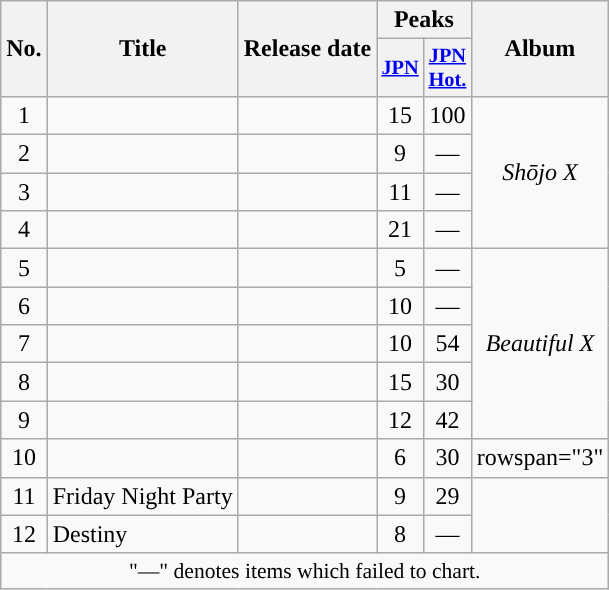<table class="wikitable">
<tr>
<th rowspan="2">No.</th>
<th rowspan="2">Title</th>
<th rowspan="2">Release date</th>
<th colspan="2">Peaks</th>
<th rowspan="2">Album</th>
</tr>
<tr style="width:3em;font-size:85%;">
<th><a href='#'>JPN</a><br></th>
<th><a href='#'>JPN<br>Hot.</a><br></th>
</tr>
<tr>
<td align="center">1</td>
<td></td>
<td></td>
<td align="center">15</td>
<td align="center">100</td>
<td rowspan="4" style="text-align:center;"><em>Shōjo X</em></td>
</tr>
<tr>
<td align="center">2</td>
<td></td>
<td></td>
<td align="center">9</td>
<td align="center">—</td>
</tr>
<tr>
<td align="center">3</td>
<td></td>
<td></td>
<td align="center">11</td>
<td align="center">—</td>
</tr>
<tr>
<td align="center">4</td>
<td></td>
<td></td>
<td align="center">21</td>
<td align="center">—</td>
</tr>
<tr>
<td align="center">5</td>
<td></td>
<td></td>
<td align="center">5</td>
<td align="center">—</td>
<td rowspan="5" style="text-align:center;"><em>Beautiful X</em></td>
</tr>
<tr>
<td align="center">6</td>
<td></td>
<td></td>
<td align="center">10</td>
<td align="center">—</td>
</tr>
<tr>
<td align="center">7</td>
<td></td>
<td></td>
<td align="center">10</td>
<td align="center">54</td>
</tr>
<tr>
<td align="center">8</td>
<td></td>
<td></td>
<td align="center">15</td>
<td align="center">30</td>
</tr>
<tr>
<td align="center">9</td>
<td></td>
<td></td>
<td align="center">12</td>
<td align="center">42</td>
</tr>
<tr>
<td align="center">10</td>
<td></td>
<td></td>
<td align="center">6</td>
<td align="center">30</td>
<td>rowspan="3" </td>
</tr>
<tr>
<td align="center">11</td>
<td>Friday Night Party</td>
<td></td>
<td align="center">9</td>
<td align="center">29</td>
</tr>
<tr>
<td align="center">12</td>
<td>Destiny</td>
<td></td>
<td align="center">8</td>
<td align="center">—</td>
</tr>
<tr>
<td colspan="6" align="center" style="font-size:90%;">"—" denotes items which failed to chart.</td>
</tr>
</table>
